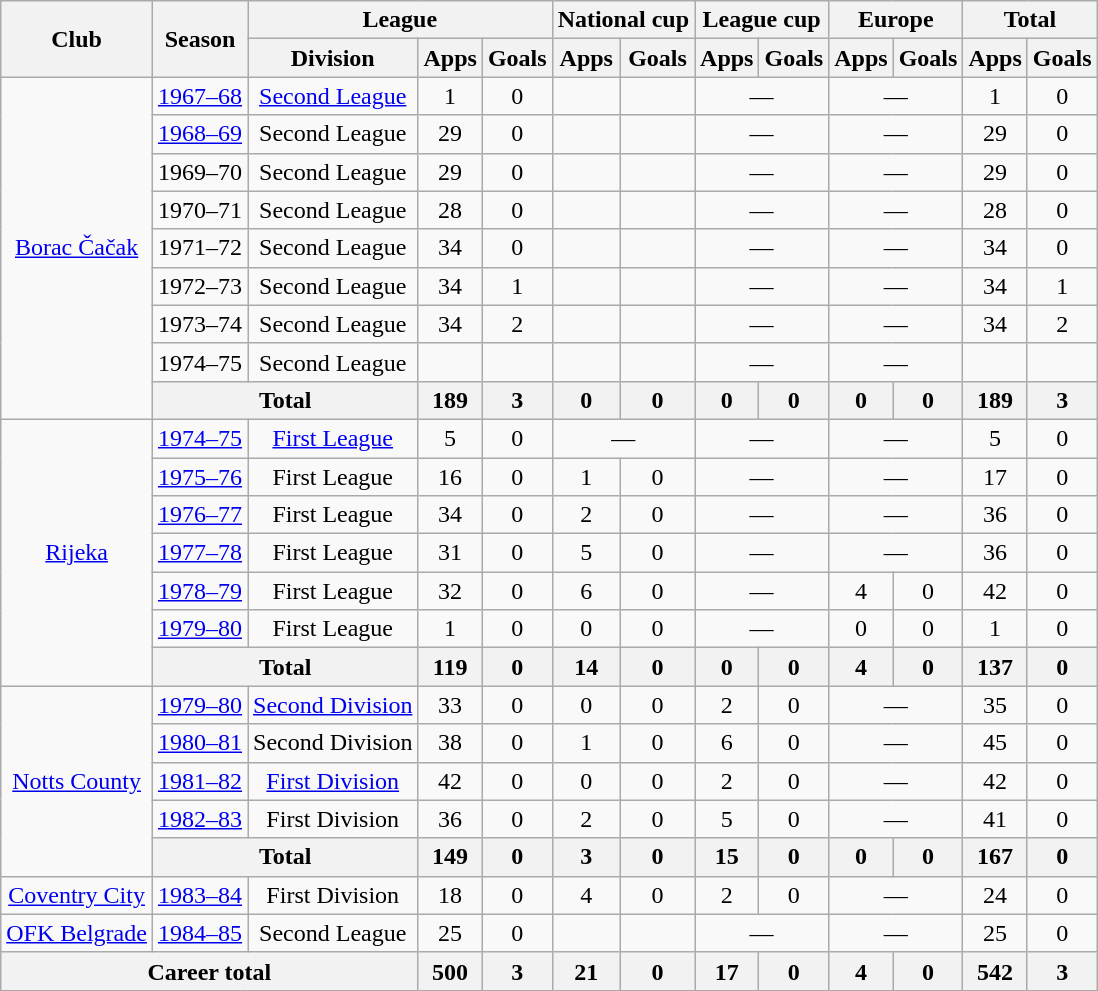<table class="wikitable" style="text-align:center">
<tr>
<th rowspan="2">Club</th>
<th rowspan="2">Season</th>
<th colspan="3">League</th>
<th colspan="2">National cup</th>
<th colspan="2">League cup</th>
<th colspan="2">Europe</th>
<th colspan="2">Total</th>
</tr>
<tr>
<th>Division</th>
<th>Apps</th>
<th>Goals</th>
<th>Apps</th>
<th>Goals</th>
<th>Apps</th>
<th>Goals</th>
<th>Apps</th>
<th>Goals</th>
<th>Apps</th>
<th>Goals</th>
</tr>
<tr>
<td rowspan="9"><a href='#'>Borac Čačak</a></td>
<td><a href='#'>1967–68</a></td>
<td><a href='#'>Second League</a></td>
<td>1</td>
<td>0</td>
<td></td>
<td></td>
<td colspan="2">—</td>
<td colspan="2">—</td>
<td>1</td>
<td>0</td>
</tr>
<tr>
<td><a href='#'>1968–69</a></td>
<td>Second League</td>
<td>29</td>
<td>0</td>
<td></td>
<td></td>
<td colspan="2">—</td>
<td colspan="2">—</td>
<td>29</td>
<td>0</td>
</tr>
<tr>
<td>1969–70</td>
<td>Second League</td>
<td>29</td>
<td>0</td>
<td></td>
<td></td>
<td colspan="2">—</td>
<td colspan="2">—</td>
<td>29</td>
<td>0</td>
</tr>
<tr>
<td>1970–71</td>
<td>Second League</td>
<td>28</td>
<td>0</td>
<td></td>
<td></td>
<td colspan="2">—</td>
<td colspan="2">—</td>
<td>28</td>
<td>0</td>
</tr>
<tr>
<td>1971–72</td>
<td>Second League</td>
<td>34</td>
<td>0</td>
<td></td>
<td></td>
<td colspan="2">—</td>
<td colspan="2">—</td>
<td>34</td>
<td>0</td>
</tr>
<tr>
<td>1972–73</td>
<td>Second League</td>
<td>34</td>
<td>1</td>
<td></td>
<td></td>
<td colspan="2">—</td>
<td colspan="2">—</td>
<td>34</td>
<td>1</td>
</tr>
<tr>
<td>1973–74</td>
<td>Second League</td>
<td>34</td>
<td>2</td>
<td></td>
<td></td>
<td colspan="2">—</td>
<td colspan="2">—</td>
<td>34</td>
<td>2</td>
</tr>
<tr>
<td>1974–75</td>
<td>Second League</td>
<td></td>
<td></td>
<td></td>
<td></td>
<td colspan="2">—</td>
<td colspan="2">—</td>
<td></td>
<td></td>
</tr>
<tr>
<th colspan="2">Total</th>
<th>189</th>
<th>3</th>
<th>0</th>
<th>0</th>
<th>0</th>
<th>0</th>
<th>0</th>
<th>0</th>
<th>189</th>
<th>3</th>
</tr>
<tr>
<td rowspan="7"><a href='#'>Rijeka</a></td>
<td><a href='#'>1974–75</a></td>
<td><a href='#'>First League</a></td>
<td>5</td>
<td>0</td>
<td colspan="2">—</td>
<td colspan="2">—</td>
<td colspan="2">—</td>
<td>5</td>
<td>0</td>
</tr>
<tr>
<td><a href='#'>1975–76</a></td>
<td>First League</td>
<td>16</td>
<td>0</td>
<td>1</td>
<td>0</td>
<td colspan="2">—</td>
<td colspan="2">—</td>
<td>17</td>
<td>0</td>
</tr>
<tr>
<td><a href='#'>1976–77</a></td>
<td>First League</td>
<td>34</td>
<td>0</td>
<td>2</td>
<td>0</td>
<td colspan="2">—</td>
<td colspan="2">—</td>
<td>36</td>
<td>0</td>
</tr>
<tr>
<td><a href='#'>1977–78</a></td>
<td>First League</td>
<td>31</td>
<td>0</td>
<td>5</td>
<td>0</td>
<td colspan="2">—</td>
<td colspan="2">—</td>
<td>36</td>
<td>0</td>
</tr>
<tr>
<td><a href='#'>1978–79</a></td>
<td>First League</td>
<td>32</td>
<td>0</td>
<td>6</td>
<td>0</td>
<td colspan="2">—</td>
<td>4</td>
<td>0</td>
<td>42</td>
<td>0</td>
</tr>
<tr>
<td><a href='#'>1979–80</a></td>
<td>First League</td>
<td>1</td>
<td>0</td>
<td>0</td>
<td>0</td>
<td colspan="2">—</td>
<td>0</td>
<td>0</td>
<td>1</td>
<td>0</td>
</tr>
<tr>
<th colspan="2">Total</th>
<th>119</th>
<th>0</th>
<th>14</th>
<th>0</th>
<th>0</th>
<th>0</th>
<th>4</th>
<th>0</th>
<th>137</th>
<th>0</th>
</tr>
<tr>
<td rowspan="5"><a href='#'>Notts County</a></td>
<td><a href='#'>1979–80</a></td>
<td><a href='#'>Second Division</a></td>
<td>33</td>
<td>0</td>
<td>0</td>
<td>0</td>
<td>2</td>
<td>0</td>
<td colspan="2">—</td>
<td>35</td>
<td>0</td>
</tr>
<tr>
<td><a href='#'>1980–81</a></td>
<td>Second Division</td>
<td>38</td>
<td>0</td>
<td>1</td>
<td>0</td>
<td>6</td>
<td>0</td>
<td colspan="2">—</td>
<td>45</td>
<td>0</td>
</tr>
<tr>
<td><a href='#'>1981–82</a></td>
<td><a href='#'>First Division</a></td>
<td>42</td>
<td>0</td>
<td>0</td>
<td>0</td>
<td>2</td>
<td>0</td>
<td colspan="2">—</td>
<td>42</td>
<td>0</td>
</tr>
<tr>
<td><a href='#'>1982–83</a></td>
<td>First Division</td>
<td>36</td>
<td>0</td>
<td>2</td>
<td>0</td>
<td>5</td>
<td>0</td>
<td colspan="2">—</td>
<td>41</td>
<td>0</td>
</tr>
<tr>
<th colspan="2">Total</th>
<th>149</th>
<th>0</th>
<th>3</th>
<th>0</th>
<th>15</th>
<th>0</th>
<th>0</th>
<th>0</th>
<th>167</th>
<th>0</th>
</tr>
<tr>
<td><a href='#'>Coventry City</a></td>
<td><a href='#'>1983–84</a></td>
<td>First Division</td>
<td>18</td>
<td>0</td>
<td>4</td>
<td>0</td>
<td>2</td>
<td>0</td>
<td colspan="2">—</td>
<td>24</td>
<td>0</td>
</tr>
<tr>
<td><a href='#'>OFK Belgrade</a></td>
<td><a href='#'>1984–85</a></td>
<td>Second League</td>
<td>25</td>
<td>0</td>
<td></td>
<td></td>
<td colspan="2">—</td>
<td colspan="2">—</td>
<td>25</td>
<td>0</td>
</tr>
<tr>
<th colspan="3">Career total</th>
<th>500</th>
<th>3</th>
<th>21</th>
<th>0</th>
<th>17</th>
<th>0</th>
<th>4</th>
<th>0</th>
<th>542</th>
<th>3</th>
</tr>
</table>
